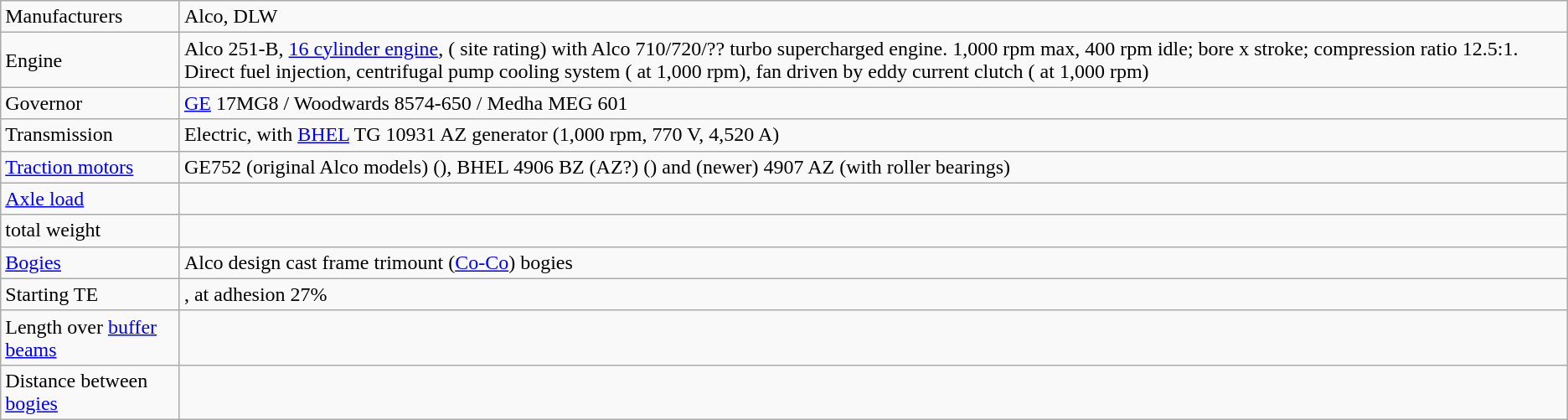<table class="wikitable">
<tr>
<td>Manufacturers</td>
<td>Alco, DLW</td>
</tr>
<tr>
<td>Engine</td>
<td>Alco 251-B, <a href='#'>16 cylinder engine</a>,  ( site rating) with Alco 710/720/?? turbo supercharged engine. 1,000 rpm max, 400 rpm idle;  bore x stroke; compression ratio 12.5:1. Direct fuel injection, centrifugal pump cooling system ( at 1,000 rpm), fan driven by eddy current clutch ( at 1,000 rpm)</td>
</tr>
<tr>
<td>Governor</td>
<td><a href='#'>GE</a> 17MG8 / Woodwards 8574-650 / Medha MEG 601</td>
</tr>
<tr>
<td>Transmission</td>
<td>Electric, with <a href='#'>BHEL</a> TG 10931 AZ generator (1,000 rpm, 770 V, 4,520 A)</td>
</tr>
<tr>
<td><a href='#'>Traction motors</a></td>
<td>GE752 (original Alco models) (), BHEL 4906 BZ (AZ?) () and (newer) 4907 AZ (with roller bearings)</td>
</tr>
<tr>
<td><a href='#'>Axle load</a></td>
<td></td>
</tr>
<tr>
<td>total weight</td>
<td></td>
</tr>
<tr>
<td><a href='#'>Bogies</a></td>
<td>Alco design cast frame trimount (<a href='#'>Co-Co</a>) bogies</td>
</tr>
<tr>
<td>Starting TE</td>
<td>, at adhesion 27%</td>
</tr>
<tr>
<td>Length over <a href='#'>buffer beams</a></td>
<td></td>
</tr>
<tr>
<td>Distance between <a href='#'>bogies</a></td>
<td></td>
</tr>
</table>
